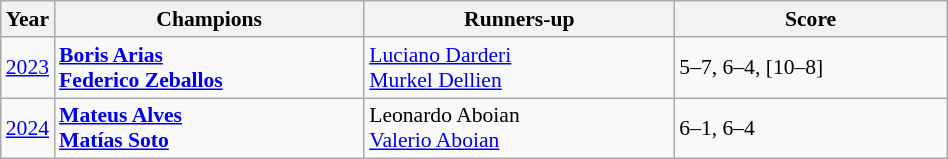<table class="wikitable" style="font-size:90%">
<tr>
<th>Year</th>
<th width="200">Champions</th>
<th width="200">Runners-up</th>
<th width="175">Score</th>
</tr>
<tr>
<td><a href='#'>2023</a></td>
<td> <strong><a href='#'>Boris Arias</a></strong><br> <strong><a href='#'>Federico Zeballos</a></strong></td>
<td> <a href='#'>Luciano Darderi</a><br> <a href='#'>Murkel Dellien</a></td>
<td>5–7, 6–4, [10–8]</td>
</tr>
<tr>
<td><a href='#'>2024</a></td>
<td> <strong><a href='#'>Mateus Alves</a></strong><br> <strong><a href='#'>Matías Soto</a></strong></td>
<td> Leonardo Aboian<br> <a href='#'>Valerio Aboian</a></td>
<td>6–1, 6–4</td>
</tr>
</table>
